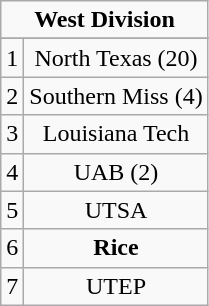<table class="wikitable">
<tr align="center">
<td align="center" Colspan="2"><strong>West Division</strong></td>
</tr>
<tr align="center">
</tr>
<tr align="center">
<td>1</td>
<td>North Texas (20)</td>
</tr>
<tr align="center">
<td>2</td>
<td>Southern Miss (4)</td>
</tr>
<tr align="center">
<td>3</td>
<td>Louisiana Tech</td>
</tr>
<tr align="center">
<td>4</td>
<td>UAB (2)</td>
</tr>
<tr align="center">
<td>5</td>
<td>UTSA</td>
</tr>
<tr align="center">
<td>6</td>
<td><strong>Rice</strong></td>
</tr>
<tr align="center">
<td>7</td>
<td>UTEP</td>
</tr>
</table>
